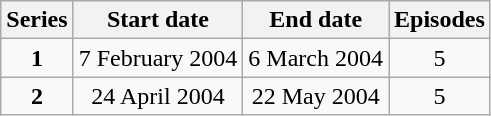<table class="wikitable" style="text-align:center;">
<tr>
<th>Series</th>
<th>Start date</th>
<th>End date</th>
<th>Episodes</th>
</tr>
<tr>
<td><strong>1</strong></td>
<td>7 February 2004</td>
<td>6 March 2004</td>
<td>5</td>
</tr>
<tr>
<td><strong>2</strong></td>
<td>24 April 2004</td>
<td>22 May 2004</td>
<td>5</td>
</tr>
</table>
